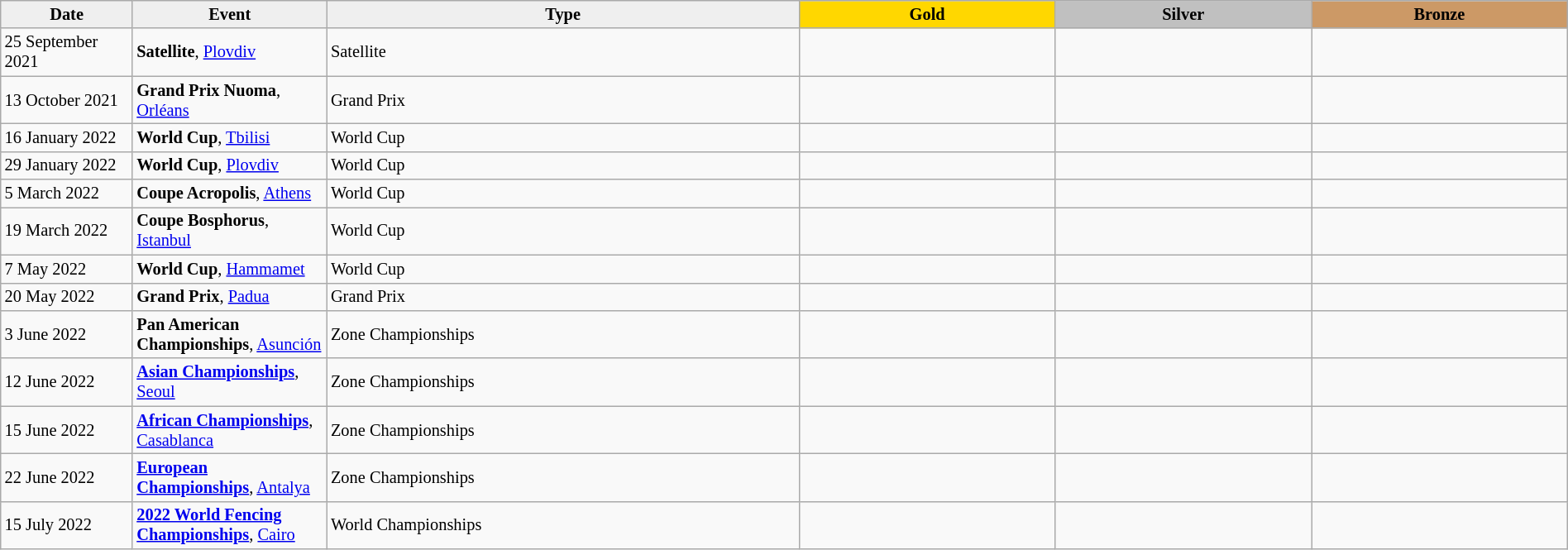<table class="wikitable sortable" style="font-size: 85%" width="100%">
<tr align=center>
<th scope=col style="width:100px; background: #efefef;">Date</th>
<th scope=col style="width:150px; background: #efefef;">Event</th>
<th scope=col style="background: #efefef;">Type</th>
<th scope=col colspan=1 style="width:200px; background: gold;">Gold</th>
<th scope=col colspan=1 style="width:200px; background: silver;">Silver</th>
<th scope=col colspan=1 style="width:200px; background: #cc9966;">Bronze</th>
</tr>
<tr>
<td>25 September 2021</td>
<td><strong>Satellite</strong>, <a href='#'>Plovdiv</a></td>
<td>Satellite</td>
<td></td>
<td></td>
<td><br></td>
</tr>
<tr>
<td>13 October 2021</td>
<td><strong>Grand Prix Nuoma</strong>, <a href='#'>Orléans</a></td>
<td>Grand Prix</td>
<td></td>
<td></td>
<td><br></td>
</tr>
<tr>
<td>16 January 2022</td>
<td><strong>World Cup</strong>, <a href='#'>Tbilisi</a></td>
<td>World Cup</td>
<td></td>
<td></td>
<td><br></td>
</tr>
<tr>
<td>29 January 2022</td>
<td><strong>World Cup</strong>, <a href='#'>Plovdiv</a></td>
<td>World Cup</td>
<td></td>
<td></td>
<td><br></td>
</tr>
<tr>
<td>5 March 2022</td>
<td><strong>Coupe Acropolis</strong>, <a href='#'>Athens</a></td>
<td>World Cup</td>
<td></td>
<td></td>
<td><br></td>
</tr>
<tr>
<td>19 March 2022</td>
<td><strong>Coupe Bosphorus</strong>, <a href='#'>Istanbul</a></td>
<td>World Cup</td>
<td></td>
<td></td>
<td><br></td>
</tr>
<tr>
<td>7 May 2022</td>
<td><strong>World Cup</strong>, <a href='#'>Hammamet</a></td>
<td>World Cup</td>
<td></td>
<td></td>
<td><br></td>
</tr>
<tr>
<td>20 May 2022</td>
<td><strong>Grand Prix</strong>, <a href='#'>Padua</a></td>
<td>Grand Prix</td>
<td></td>
<td></td>
<td><br></td>
</tr>
<tr>
<td>3 June 2022</td>
<td><strong>Pan American Championships</strong>, <a href='#'>Asunción</a></td>
<td>Zone Championships</td>
<td></td>
<td></td>
<td><br></td>
</tr>
<tr>
<td>12 June 2022</td>
<td><strong><a href='#'>Asian Championships</a></strong>, <a href='#'>Seoul</a></td>
<td>Zone Championships</td>
<td></td>
<td></td>
<td><br></td>
</tr>
<tr>
<td>15 June 2022</td>
<td><strong><a href='#'>African Championships</a></strong>, <a href='#'>Casablanca</a></td>
<td>Zone Championships</td>
<td></td>
<td></td>
<td><br></td>
</tr>
<tr>
<td>22 June 2022</td>
<td><strong><a href='#'>European Championships</a></strong>, <a href='#'>Antalya</a></td>
<td>Zone Championships</td>
<td></td>
<td></td>
<td><br></td>
</tr>
<tr>
<td>15 July 2022</td>
<td><strong><a href='#'>2022 World Fencing Championships</a></strong>, <a href='#'>Cairo</a></td>
<td>World Championships</td>
<td></td>
<td></td>
<td><br></td>
</tr>
</table>
